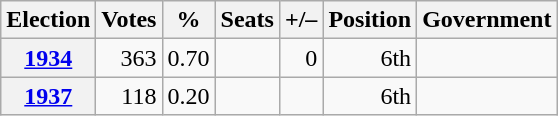<table class="wikitable" style="text-align: right;">
<tr>
<th>Election</th>
<th>Votes</th>
<th>%</th>
<th>Seats</th>
<th>+/–</th>
<th>Position</th>
<th>Government</th>
</tr>
<tr>
<th><a href='#'>1934</a></th>
<td>363</td>
<td>0.70</td>
<td></td>
<td> 0</td>
<td> 6th</td>
<td></td>
</tr>
<tr>
<th><a href='#'>1937</a></th>
<td>118</td>
<td>0.20</td>
<td></td>
<td></td>
<td> 6th</td>
<td></td>
</tr>
</table>
